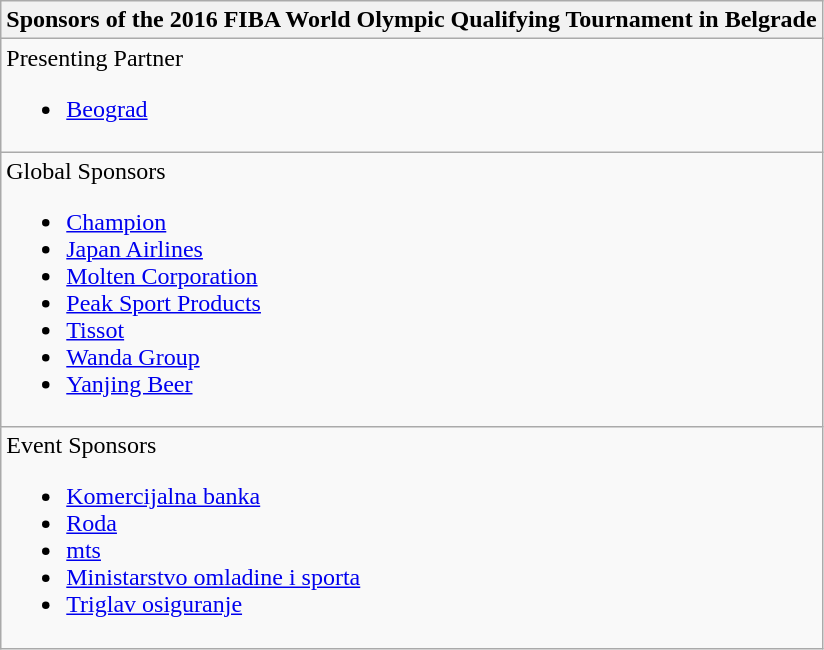<table class="wikitable collapsible " style="float:center; margin:10px;">
<tr>
<th>Sponsors of the 2016 FIBA World Olympic Qualifying Tournament in Belgrade</th>
</tr>
<tr>
<td>Presenting Partner<br><ul><li><a href='#'>Beograd</a></li></ul></td>
</tr>
<tr>
<td>Global Sponsors<br><ul><li><a href='#'>Champion</a></li><li><a href='#'>Japan Airlines</a></li><li><a href='#'>Molten Corporation</a></li><li><a href='#'>Peak Sport Products</a></li><li><a href='#'>Tissot</a></li><li><a href='#'>Wanda Group</a></li><li><a href='#'>Yanjing Beer</a></li></ul></td>
</tr>
<tr>
<td>Event Sponsors<br><ul><li><a href='#'>Komercijalna banka</a></li><li><a href='#'>Roda</a></li><li><a href='#'>mts</a></li><li><a href='#'>Ministarstvo omladine i sporta</a></li><li><a href='#'>Triglav osiguranje</a></li></ul></td>
</tr>
</table>
